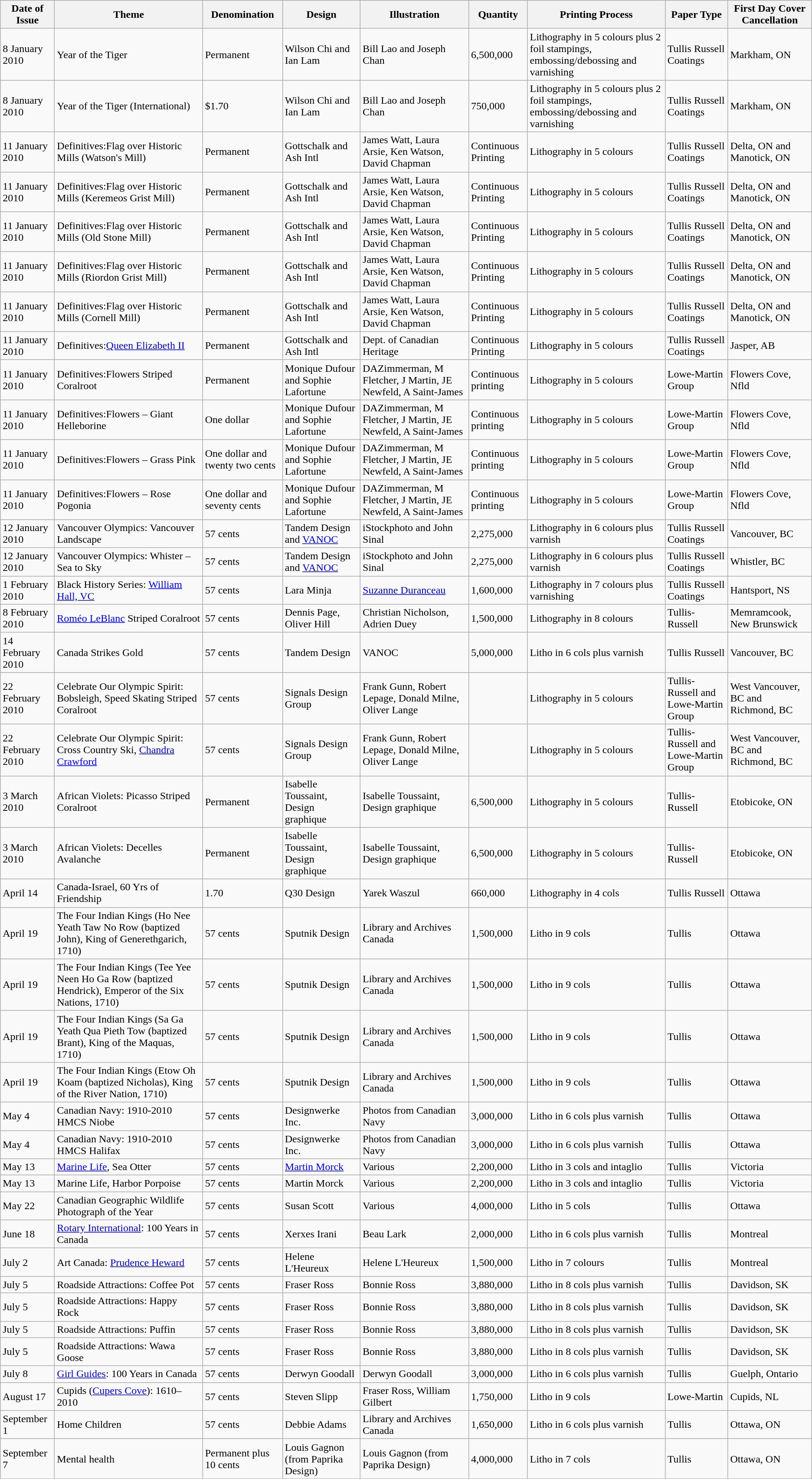<table class="wikitable sortable">
<tr>
<th>Date of Issue</th>
<th>Theme</th>
<th>Denomination</th>
<th>Design</th>
<th>Illustration</th>
<th>Quantity</th>
<th>Printing Process</th>
<th>Paper Type</th>
<th>First Day Cover Cancellation</th>
</tr>
<tr>
<td>8 January 2010</td>
<td>Year of the Tiger</td>
<td>Permanent</td>
<td>Wilson Chi and Ian Lam</td>
<td>Bill Lao and Joseph Chan</td>
<td>6,500,000</td>
<td>Lithography in 5 colours plus 2 foil stampings, embossing/debossing and varnishing</td>
<td>Tullis Russell Coatings</td>
<td>Markham, ON</td>
</tr>
<tr>
<td>8 January 2010</td>
<td>Year of the Tiger (International)</td>
<td>$1.70</td>
<td>Wilson Chi and Ian Lam</td>
<td>Bill Lao and Joseph Chan</td>
<td>750,000</td>
<td>Lithography in 5 colours plus 2 foil stampings, embossing/debossing and varnishing</td>
<td>Tullis Russell Coatings</td>
<td>Markham, ON</td>
</tr>
<tr>
<td>11 January 2010</td>
<td>Definitives:Flag over Historic Mills (Watson's Mill)</td>
<td>Permanent</td>
<td>Gottschalk and Ash Intl</td>
<td>James Watt, Laura Arsie, Ken Watson, David Chapman</td>
<td>Continuous Printing</td>
<td>Lithography in 5 colours</td>
<td>Tullis Russell Coatings</td>
<td>Delta, ON and Manotick, ON</td>
</tr>
<tr>
<td>11 January 2010</td>
<td>Definitives:Flag over Historic Mills (Keremeos Grist Mill)</td>
<td>Permanent</td>
<td>Gottschalk and Ash Intl</td>
<td>James Watt, Laura Arsie, Ken Watson, David Chapman</td>
<td>Continuous Printing</td>
<td>Lithography in 5 colours</td>
<td>Tullis Russell Coatings</td>
<td>Delta, ON and Manotick, ON</td>
</tr>
<tr>
<td>11 January 2010</td>
<td>Definitives:Flag over Historic Mills (Old Stone Mill)</td>
<td>Permanent</td>
<td>Gottschalk and Ash Intl</td>
<td>James Watt, Laura Arsie, Ken Watson, David Chapman</td>
<td>Continuous Printing</td>
<td>Lithography in 5 colours</td>
<td>Tullis Russell Coatings</td>
<td>Delta, ON and Manotick, ON</td>
</tr>
<tr>
<td>11 January 2010</td>
<td>Definitives:Flag over Historic Mills (Riordon Grist Mill)</td>
<td>Permanent</td>
<td>Gottschalk and Ash Intl</td>
<td>James Watt, Laura Arsie, Ken Watson, David Chapman</td>
<td>Continuous Printing</td>
<td>Lithography in 5 colours</td>
<td>Tullis Russell Coatings</td>
<td>Delta, ON and Manotick, ON</td>
</tr>
<tr>
<td>11 January 2010</td>
<td>Definitives:Flag over Historic Mills (Cornell Mill)</td>
<td>Permanent</td>
<td>Gottschalk and Ash Intl</td>
<td>James Watt, Laura Arsie, Ken Watson, David Chapman</td>
<td>Continuous Printing</td>
<td>Lithography in 5 colours</td>
<td>Tullis Russell Coatings</td>
<td>Delta, ON and Manotick, ON</td>
</tr>
<tr>
<td>11 January 2010</td>
<td>Definitives:<a href='#'>Queen Elizabeth II</a></td>
<td>Permanent</td>
<td>Gottschalk and Ash Intl</td>
<td>Dept. of Canadian Heritage</td>
<td>Continuous Printing</td>
<td>Lithography in 5 colours</td>
<td>Tullis Russell Coatings</td>
<td>Jasper, AB</td>
</tr>
<tr>
<td>11 January 2010</td>
<td>Definitives:Flowers  Striped Coralroot</td>
<td>Permanent</td>
<td>Monique Dufour and Sophie Lafortune</td>
<td>DAZimmerman, M Fletcher, J Martin, JE Newfeld, A Saint-James</td>
<td>Continuous printing</td>
<td>Lithography in 5 colours</td>
<td>Lowe-Martin Group</td>
<td>Flowers Cove, Nfld</td>
</tr>
<tr>
<td>11 January 2010</td>
<td>Definitives:Flowers – Giant Helleborine</td>
<td>One dollar</td>
<td>Monique Dufour and Sophie Lafortune</td>
<td>DAZimmerman, M Fletcher, J Martin, JE Newfeld, A Saint-James</td>
<td>Continuous printing</td>
<td>Lithography in 5 colours</td>
<td>Lowe-Martin Group</td>
<td>Flowers Cove, Nfld</td>
</tr>
<tr>
<td>11 January 2010</td>
<td>Definitives:Flowers – Grass Pink</td>
<td>One dollar and twenty two cents</td>
<td>Monique Dufour and Sophie Lafortune</td>
<td>DAZimmerman, M Fletcher, J Martin, JE Newfeld, A Saint-James</td>
<td>Continuous printing</td>
<td>Lithography in 5 colours</td>
<td>Lowe-Martin Group</td>
<td>Flowers Cove, Nfld</td>
</tr>
<tr>
<td>11 January 2010</td>
<td>Definitives:Flowers – Rose Pogonia</td>
<td>One dollar and seventy cents</td>
<td>Monique Dufour and Sophie Lafortune</td>
<td>DAZimmerman, M Fletcher, J Martin, JE Newfeld, A Saint-James</td>
<td>Continuous printing</td>
<td>Lithography in 5 colours</td>
<td>Lowe-Martin Group</td>
<td>Flowers Cove, Nfld</td>
</tr>
<tr>
<td>12 January 2010</td>
<td>Vancouver Olympics: Vancouver Landscape </td>
<td>57 cents</td>
<td>Tandem Design and <a href='#'>VANOC</a></td>
<td>iStockphoto and John Sinal</td>
<td>2,275,000</td>
<td>Lithography in 6 colours plus varnish</td>
<td>Tullis Russell Coatings</td>
<td>Vancouver, BC</td>
</tr>
<tr>
<td>12 January 2010</td>
<td>Vancouver Olympics: Whister – Sea to Sky</td>
<td>57 cents</td>
<td>Tandem Design and <a href='#'>VANOC</a></td>
<td>iStockphoto and John Sinal</td>
<td>2,275,000</td>
<td>Lithography in 6 colours plus varnish</td>
<td>Tullis Russell Coatings</td>
<td>Whistler, BC</td>
</tr>
<tr>
<td>1 February 2010</td>
<td>Black History Series: <a href='#'>William Hall, VC</a></td>
<td>57 cents</td>
<td>Lara Minja</td>
<td><a href='#'>Suzanne Duranceau</a></td>
<td>1,600,000</td>
<td>Lithography in 7 colours plus varnishing</td>
<td>Tullis Russell Coatings</td>
<td>Hantsport, NS</td>
</tr>
<tr>
<td>8 February 2010</td>
<td><a href='#'>Roméo LeBlanc</a> Striped Coralroot</td>
<td>57 cents</td>
<td>Dennis Page, Oliver Hill</td>
<td>Christian Nicholson, Adrien Duey</td>
<td>1,500,000</td>
<td>Lithography in 8 colours</td>
<td>Tullis-Russell</td>
<td>Memramcook, New Brunswick</td>
</tr>
<tr>
<td>14 February 2010</td>
<td>Canada Strikes Gold</td>
<td>57 cents</td>
<td>Tandem Design</td>
<td>VANOC</td>
<td>5,000,000</td>
<td>Litho in 6 cols plus varnish</td>
<td>Tullis Russell</td>
<td>Vancouver, BC</td>
</tr>
<tr>
<td>22 February 2010</td>
<td>Celebrate Our Olympic Spirit: Bobsleigh, Speed Skating Striped Coralroot</td>
<td>57 cents</td>
<td>Signals Design Group</td>
<td>Frank Gunn, Robert Lepage, Donald Milne, Oliver Lange</td>
<td></td>
<td>Lithography in 5 colours</td>
<td>Tullis-Russell and Lowe-Martin Group</td>
<td>West Vancouver, BC and Richmond, BC</td>
</tr>
<tr>
<td>22 February 2010</td>
<td>Celebrate Our Olympic Spirit: Cross Country Ski, <a href='#'>Chandra Crawford</a></td>
<td>57 cents</td>
<td>Signals Design Group</td>
<td>Frank Gunn, Robert Lepage, Donald Milne, Oliver Lange</td>
<td></td>
<td>Lithography in 5 colours</td>
<td>Tullis-Russell and Lowe-Martin Group</td>
<td>West Vancouver, BC and Richmond, BC</td>
</tr>
<tr>
<td>3 March 2010</td>
<td>African Violets: Picasso  Striped Coralroot</td>
<td>Permanent</td>
<td>Isabelle Toussaint, Design graphique</td>
<td>Isabelle Toussaint, Design graphique</td>
<td>6,500,000</td>
<td>Lithography in 5 colours</td>
<td>Tullis-Russell</td>
<td>Etobicoke, ON</td>
</tr>
<tr>
<td>3 March 2010</td>
<td>African Violets: Decelles Avalanche</td>
<td>Permanent</td>
<td>Isabelle Toussaint, Design graphique</td>
<td>Isabelle Toussaint, Design graphique</td>
<td>6,500,000</td>
<td>Lithography in 5 colours</td>
<td>Tullis-Russell</td>
<td>Etobicoke, ON</td>
</tr>
<tr>
<td>April 14</td>
<td>Canada-Israel, 60 Yrs of Friendship</td>
<td>1.70</td>
<td>Q30 Design</td>
<td>Yarek Waszul</td>
<td>660,000</td>
<td>Lithography in 4 cols</td>
<td>Tullis Russell</td>
<td>Ottawa</td>
</tr>
<tr>
<td>April 19</td>
<td>The Four Indian Kings (Ho Nee Yeath Taw No Row (baptized John), King of Generethgarich, 1710)</td>
<td>57 cents</td>
<td>Sputnik Design</td>
<td>Library and Archives Canada</td>
<td>1,500,000</td>
<td>Litho in 9 cols</td>
<td>Tullis</td>
<td>Ottawa</td>
</tr>
<tr>
<td>April 19</td>
<td>The Four Indian Kings (Tee Yee Neen Ho Ga Row (baptized Hendrick), Emperor of the Six Nations, 1710)</td>
<td>57 cents</td>
<td>Sputnik Design</td>
<td>Library and Archives Canada</td>
<td>1,500,000</td>
<td>Litho in 9 cols</td>
<td>Tullis</td>
<td>Ottawa</td>
</tr>
<tr>
<td>April 19</td>
<td>The Four Indian Kings (Sa Ga Yeath Qua Pieth Tow (baptized Brant), King of the Maquas, 1710)</td>
<td>57 cents</td>
<td>Sputnik Design</td>
<td>Library and Archives Canada</td>
<td>1,500,000</td>
<td>Litho in 9 cols</td>
<td>Tullis</td>
<td>Ottawa</td>
</tr>
<tr>
<td>April 19</td>
<td>The Four Indian Kings (Etow Oh Koam (baptized Nicholas), King of the River Nation, 1710)</td>
<td>57 cents</td>
<td>Sputnik Design</td>
<td>Library and Archives Canada</td>
<td>1,500,000</td>
<td>Litho in 9 cols</td>
<td>Tullis</td>
<td>Ottawa</td>
</tr>
<tr>
<td>May 4</td>
<td>Canadian Navy: 1910-2010 HMCS Niobe</td>
<td>57 cents</td>
<td>Designwerke Inc.</td>
<td>Photos from Canadian Navy</td>
<td>3,000,000</td>
<td>Litho in 6 cols plus varnish</td>
<td>Tullis</td>
<td>Ottawa</td>
</tr>
<tr>
<td>May 4</td>
<td>Canadian Navy: 1910-2010 HMCS Halifax</td>
<td>57 cents</td>
<td>Designwerke Inc.</td>
<td>Photos from Canadian Navy</td>
<td>3,000,000</td>
<td>Litho in 6 cols plus varnish</td>
<td>Tullis</td>
<td>Ottawa</td>
</tr>
<tr>
<td>May 13</td>
<td><a href='#'>Marine Life</a>, Sea Otter</td>
<td>57 cents</td>
<td><a href='#'>Martin Morck</a></td>
<td>Various</td>
<td>2,200,000</td>
<td>Litho in 3 cols and intaglio</td>
<td>Tullis</td>
<td>Victoria</td>
</tr>
<tr>
<td>May 13</td>
<td>Marine Life, Harbor Porpoise</td>
<td>57 cents</td>
<td>Martin Morck</td>
<td>Various</td>
<td>2,200,000</td>
<td>Litho in 3 cols and intaglio</td>
<td>Tullis</td>
<td>Victoria</td>
</tr>
<tr>
<td>May 22</td>
<td>Canadian Geographic Wildlife Photograph of the Year</td>
<td>57 cents</td>
<td>Susan Scott</td>
<td>Various</td>
<td>4,000,000</td>
<td>Litho in 5 cols</td>
<td>Tullis</td>
<td>Ottawa</td>
</tr>
<tr>
<td>June 18</td>
<td><a href='#'>Rotary International</a>: 100 Years in Canada</td>
<td>57 cents</td>
<td>Xerxes Irani</td>
<td>Beau Lark</td>
<td>2,000,000</td>
<td>Litho in 6 cols plus varnish</td>
<td>Tullis</td>
<td>Montreal</td>
</tr>
<tr>
<td>July 2</td>
<td>Art Canada: <a href='#'>Prudence Heward</a></td>
<td>57 cents</td>
<td>Helene L'Heureux</td>
<td>Helene L'Heureux</td>
<td>1,500,000</td>
<td>Litho in 7 colours</td>
<td>Tullis</td>
<td>Montreal</td>
</tr>
<tr>
<td>July 5</td>
<td>Roadside Attractions: Coffee Pot</td>
<td>57 cents</td>
<td>Fraser Ross</td>
<td>Bonnie Ross</td>
<td>3,880,000</td>
<td>Litho in 8 cols plus varnish</td>
<td>Tullis</td>
<td>Davidson, SK</td>
</tr>
<tr>
<td>July 5</td>
<td>Roadside Attractions: Happy Rock</td>
<td>57 cents</td>
<td>Fraser Ross</td>
<td>Bonnie Ross</td>
<td>3,880,000</td>
<td>Litho in 8 cols plus varnish</td>
<td>Tullis</td>
<td>Davidson, SK</td>
</tr>
<tr>
<td>July 5</td>
<td>Roadside Attractions: Puffin</td>
<td>57 cents</td>
<td>Fraser Ross</td>
<td>Bonnie Ross</td>
<td>3,880,000</td>
<td>Litho in 8 cols plus varnish</td>
<td>Tullis</td>
<td>Davidson, SK</td>
</tr>
<tr>
<td>July 5</td>
<td>Roadside Attractions: Wawa Goose</td>
<td>57 cents</td>
<td>Fraser Ross</td>
<td>Bonnie Ross</td>
<td>3,880,000</td>
<td>Litho in 8 cols plus varnish</td>
<td>Tullis</td>
<td>Davidson, SK</td>
</tr>
<tr>
<td>July 8</td>
<td><a href='#'>Girl Guides</a>: 100 Years in Canada </td>
<td>57 cents</td>
<td>Derwyn Goodall</td>
<td>Derwyn Goodall</td>
<td>3,000,000</td>
<td>Litho in 6 cols plus varnish</td>
<td>Tullis</td>
<td>Guelph, Ontario</td>
</tr>
<tr>
<td>August 17</td>
<td>Cupids (<a href='#'>Cupers Cove</a>): 1610–2010</td>
<td>57 cents</td>
<td>Steven Slipp</td>
<td>Fraser Ross, William Gilbert</td>
<td>1,750,000</td>
<td>Litho in 9 cols</td>
<td>Lowe-Martin</td>
<td>Cupids, NL</td>
</tr>
<tr>
<td>September 1</td>
<td>Home Children</td>
<td>57 cents</td>
<td>Debbie Adams</td>
<td>Library and Archives Canada</td>
<td>1,650,000</td>
<td>Litho in 6 cols plus varnish</td>
<td>Tullis</td>
<td>Ottawa, ON</td>
</tr>
<tr>
<td>September 7</td>
<td>Mental health</td>
<td>Permanent plus 10 cents</td>
<td>Louis Gagnon (from Paprika Design)</td>
<td>Louis Gagnon (from Paprika Design)</td>
<td>4,000,000</td>
<td>Litho in 7 cols</td>
<td>Tullis</td>
<td>Ottawa, ON</td>
</tr>
</table>
